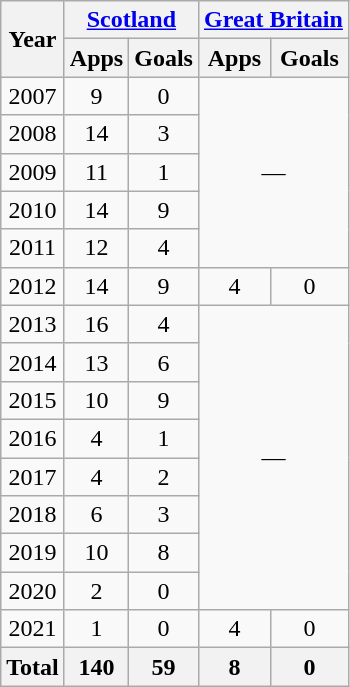<table class="wikitable" style="text-align:center">
<tr>
<th rowspan=2>Year</th>
<th colspan="2"><a href='#'>Scotland</a></th>
<th colspan="2"><a href='#'>Great Britain</a></th>
</tr>
<tr>
<th>Apps</th>
<th>Goals</th>
<th>Apps</th>
<th>Goals</th>
</tr>
<tr>
<td>2007</td>
<td>9</td>
<td>0</td>
<td colspan=2; rowspan=5>—</td>
</tr>
<tr>
<td>2008</td>
<td>14</td>
<td>3</td>
</tr>
<tr>
<td>2009</td>
<td>11</td>
<td>1</td>
</tr>
<tr>
<td>2010</td>
<td>14</td>
<td>9</td>
</tr>
<tr>
<td>2011</td>
<td>12</td>
<td>4</td>
</tr>
<tr>
<td>2012</td>
<td>14</td>
<td>9</td>
<td>4</td>
<td>0</td>
</tr>
<tr>
<td>2013</td>
<td>16</td>
<td>4</td>
<td colspan=2; rowspan=8>—</td>
</tr>
<tr>
<td>2014</td>
<td>13</td>
<td>6</td>
</tr>
<tr>
<td>2015</td>
<td>10</td>
<td>9</td>
</tr>
<tr>
<td>2016</td>
<td>4</td>
<td>1</td>
</tr>
<tr>
<td>2017</td>
<td>4</td>
<td>2</td>
</tr>
<tr>
<td>2018</td>
<td>6</td>
<td>3</td>
</tr>
<tr>
<td>2019</td>
<td>10</td>
<td>8</td>
</tr>
<tr>
<td>2020</td>
<td>2</td>
<td>0</td>
</tr>
<tr>
<td>2021</td>
<td>1</td>
<td>0</td>
<td>4</td>
<td>0</td>
</tr>
<tr>
<th>Total</th>
<th>140</th>
<th>59</th>
<th>8</th>
<th>0</th>
</tr>
</table>
